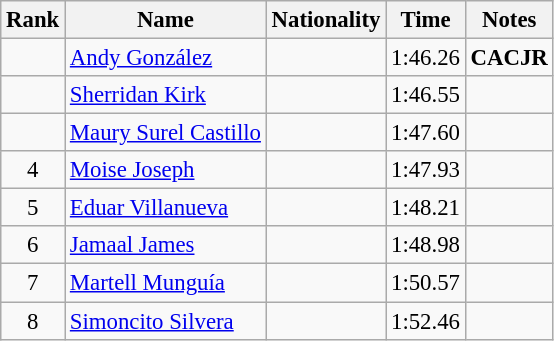<table class="wikitable sortable" style="text-align:center;font-size:95%">
<tr>
<th>Rank</th>
<th>Name</th>
<th>Nationality</th>
<th>Time</th>
<th>Notes</th>
</tr>
<tr>
<td></td>
<td align=left><a href='#'>Andy González</a></td>
<td align=left></td>
<td>1:46.26</td>
<td><strong>CACJR</strong></td>
</tr>
<tr>
<td></td>
<td align=left><a href='#'>Sherridan Kirk</a></td>
<td align=left></td>
<td>1:46.55</td>
<td></td>
</tr>
<tr>
<td></td>
<td align=left><a href='#'>Maury Surel Castillo</a></td>
<td align=left></td>
<td>1:47.60</td>
<td></td>
</tr>
<tr>
<td>4</td>
<td align=left><a href='#'>Moise Joseph</a></td>
<td align=left></td>
<td>1:47.93</td>
<td></td>
</tr>
<tr>
<td>5</td>
<td align=left><a href='#'>Eduar Villanueva</a></td>
<td align=left></td>
<td>1:48.21</td>
<td></td>
</tr>
<tr>
<td>6</td>
<td align=left><a href='#'>Jamaal James</a></td>
<td align=left></td>
<td>1:48.98</td>
<td></td>
</tr>
<tr>
<td>7</td>
<td align=left><a href='#'>Martell Munguía</a></td>
<td align=left></td>
<td>1:50.57</td>
<td></td>
</tr>
<tr>
<td>8</td>
<td align=left><a href='#'>Simoncito Silvera</a></td>
<td align=left></td>
<td>1:52.46</td>
<td></td>
</tr>
</table>
